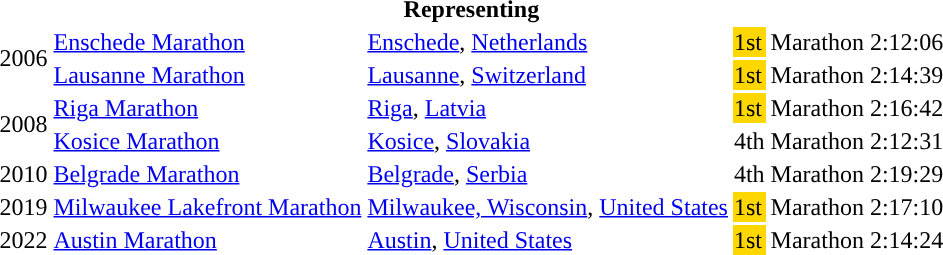<table>
<tr>
<th colspan="6">Representing </th>
</tr>
<tr>
<td rowspan="2">2006</td>
<td><a href='#'>Enschede Marathon</a></td>
<td><a href='#'>Enschede</a>, <a href='#'>Netherlands</a></td>
<td bgcolor="gold">1st</td>
<td>Marathon</td>
<td>2:12:06</td>
</tr>
<tr>
<td><a href='#'>Lausanne Marathon</a></td>
<td><a href='#'>Lausanne</a>, <a href='#'>Switzerland</a></td>
<td bgcolor="gold">1st</td>
<td>Marathon</td>
<td>2:14:39</td>
</tr>
<tr>
<td rowspan="2">2008</td>
<td><a href='#'>Riga Marathon</a></td>
<td><a href='#'>Riga</a>, <a href='#'>Latvia</a></td>
<td bgcolor="gold">1st</td>
<td>Marathon</td>
<td>2:16:42</td>
</tr>
<tr>
<td><a href='#'>Kosice Marathon</a></td>
<td><a href='#'>Kosice</a>, <a href='#'>Slovakia</a></td>
<td>4th</td>
<td>Marathon</td>
<td>2:12:31</td>
</tr>
<tr>
<td>2010</td>
<td><a href='#'>Belgrade Marathon</a></td>
<td><a href='#'>Belgrade</a>, <a href='#'>Serbia</a></td>
<td>4th</td>
<td>Marathon</td>
<td>2:19:29</td>
</tr>
<tr>
<td>2019</td>
<td><a href='#'>Milwaukee Lakefront Marathon</a></td>
<td><a href='#'>Milwaukee, Wisconsin</a>, <a href='#'>United States</a></td>
<td bgcolor="gold">1st</td>
<td>Marathon</td>
<td>2:17:10</td>
</tr>
<tr>
<td>2022</td>
<td><a href='#'>Austin Marathon</a></td>
<td><a href='#'>Austin</a>, <a href='#'>United States</a></td>
<td bgcolor="gold">1st</td>
<td>Marathon</td>
<td>2:14:24 </td>
</tr>
</table>
